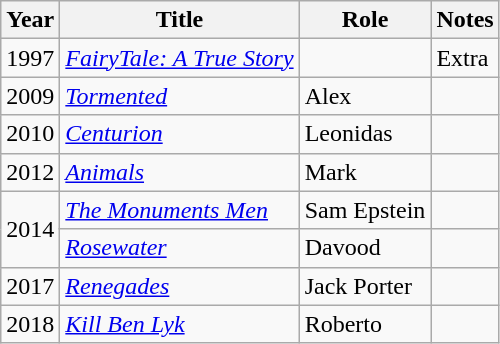<table class="wikitable sortable">
<tr>
<th>Year</th>
<th>Title</th>
<th>Role</th>
<th class="unsortable">Notes</th>
</tr>
<tr>
<td>1997</td>
<td><em><a href='#'>FairyTale: A True Story</a></em></td>
<td></td>
<td>Extra</td>
</tr>
<tr>
<td>2009</td>
<td><em><a href='#'>Tormented</a></em></td>
<td>Alex</td>
<td></td>
</tr>
<tr>
<td>2010</td>
<td><em><a href='#'>Centurion</a></em></td>
<td>Leonidas</td>
<td></td>
</tr>
<tr>
<td>2012</td>
<td><em><a href='#'>Animals</a></em></td>
<td>Mark</td>
<td></td>
</tr>
<tr>
<td rowspan="2">2014</td>
<td><em><a href='#'>The Monuments Men</a></em></td>
<td>Sam Epstein</td>
<td></td>
</tr>
<tr>
<td><em><a href='#'>Rosewater</a></em></td>
<td>Davood</td>
<td></td>
</tr>
<tr>
<td>2017</td>
<td><em><a href='#'>Renegades</a></em></td>
<td>Jack Porter</td>
<td></td>
</tr>
<tr>
<td>2018</td>
<td><em><a href='#'>Kill Ben Lyk</a></em></td>
<td>Roberto</td>
<td></td>
</tr>
</table>
